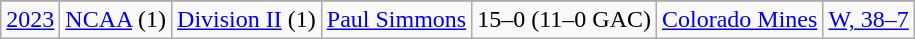<table class="wikitable">
<tr>
</tr>
<tr>
<td><a href='#'>2023</a></td>
<td rowspan=1><a href='#'>NCAA</a> (1)</td>
<td rowspan=1><a href='#'>Division II</a> (1)</td>
<td rowspan=1><a href='#'>Paul Simmons</a></td>
<td>15–0 (11–0 GAC)</td>
<td><a href='#'>Colorado Mines</a></td>
<td><a href='#'>W, 38–7</a></td>
</tr>
</table>
